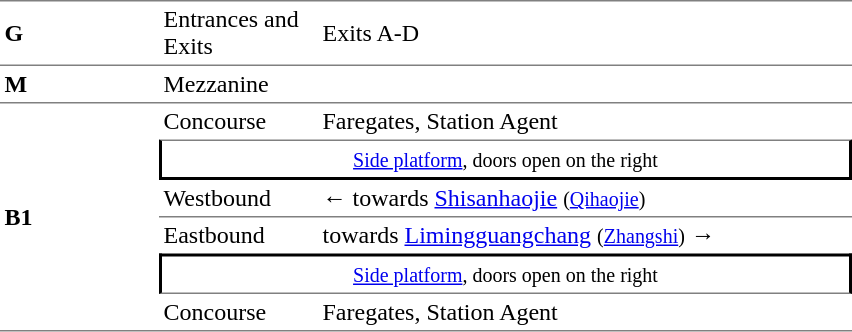<table cellspacing=0 cellpadding=3>
<tr>
<td style="border-top:solid 1px gray;border-bottom:solid 1px gray;" width=100><strong>G</strong></td>
<td style="border-top:solid 1px gray;border-bottom:solid 1px gray;" width=100>Entrances and Exits</td>
<td style="border-top:solid 1px gray;border-bottom:solid 1px gray;" width=350>Exits A-D</td>
</tr>
<tr>
<td style="border-bottom:solid 1px gray;"><strong>M</strong></td>
<td style="border-bottom:solid 1px gray;">Mezzanine</td>
<td style="border-bottom:solid 1px gray;"></td>
</tr>
<tr>
<td style="border-bottom:solid 1px gray;" rowspan=6><strong>B1</strong></td>
<td>Concourse</td>
<td>Faregates, Station Agent</td>
</tr>
<tr>
<td style="border-top:solid 1px gray;border-right:solid 2px black;border-left:solid 2px black;border-bottom:solid 2px black;text-align:center;" colspan=2><small><a href='#'>Side platform</a>, doors open on the right</small></td>
</tr>
<tr>
<td style="border-bottom:solid 1px gray;">Westbound</td>
<td style="border-bottom:solid 1px gray;">←  towards <a href='#'>Shisanhaojie</a> <small>(<a href='#'>Qihaojie</a>)</small></td>
</tr>
<tr>
<td>Eastbound</td>
<td>  towards <a href='#'>Limingguangchang</a> <small>(<a href='#'>Zhangshi</a>)</small> →</td>
</tr>
<tr>
<td style="border-top:solid 2px black;border-right:solid 2px black;border-left:solid 2px black;border-bottom:solid 1px gray;text-align:center;" colspan=2><small><a href='#'>Side platform</a>, doors open on the right</small></td>
</tr>
<tr>
<td style="border-bottom:solid 1px gray;">Concourse</td>
<td style="border-bottom:solid 1px gray;">Faregates, Station Agent</td>
</tr>
</table>
